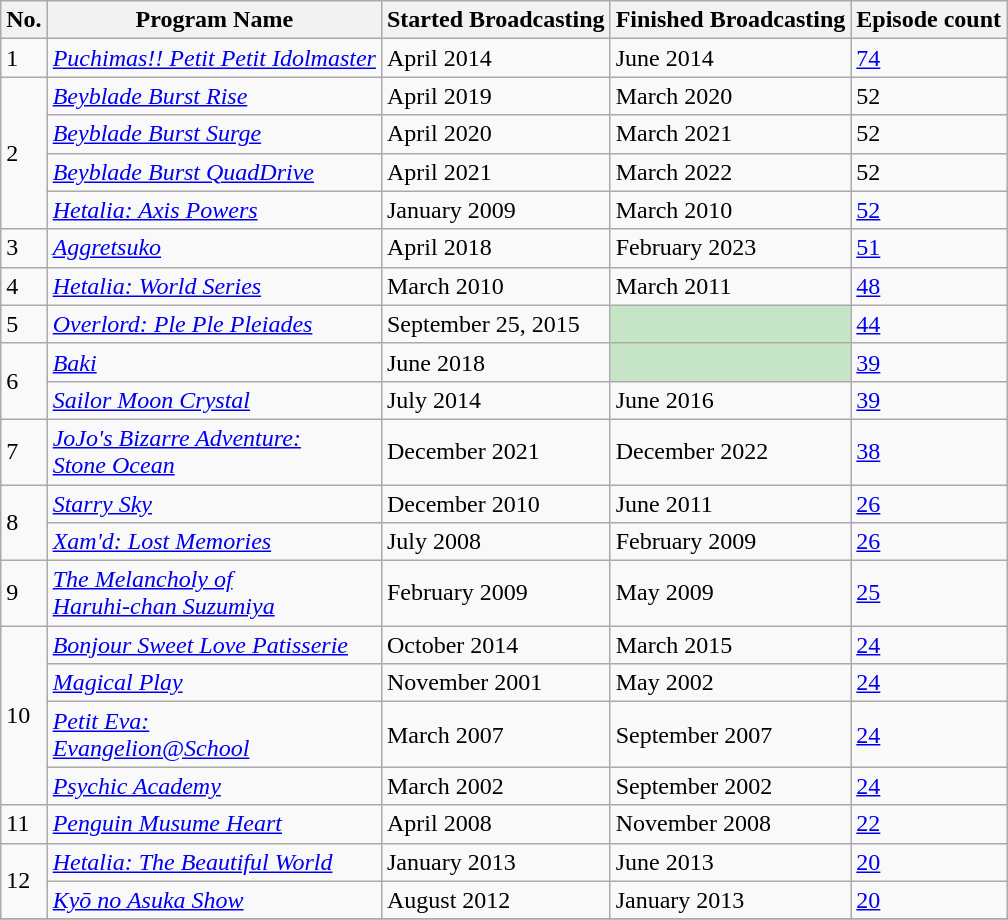<table class="wikitable sortable">
<tr>
<th>No.</th>
<th>Program Name</th>
<th>Started Broadcasting</th>
<th>Finished Broadcasting</th>
<th>Episode count</th>
</tr>
<tr>
<td>1</td>
<td><em><a href='#'>Puchimas!! Petit Petit Idolmaster</a></em></td>
<td>April 2014</td>
<td>June 2014</td>
<td><a href='#'>74</a></td>
</tr>
<tr>
<td rowspan="4">2</td>
<td><em><a href='#'>Beyblade Burst Rise</a></em></td>
<td>April 2019</td>
<td>March 2020</td>
<td>52</td>
</tr>
<tr>
<td><em><a href='#'>Beyblade Burst Surge</a></em></td>
<td>April 2020</td>
<td>March 2021</td>
<td>52</td>
</tr>
<tr>
<td><em><a href='#'>Beyblade Burst QuadDrive</a></em></td>
<td>April 2021</td>
<td>March 2022</td>
<td>52</td>
</tr>
<tr>
<td><em><a href='#'>Hetalia: Axis Powers</a></em></td>
<td>January 2009</td>
<td>March 2010</td>
<td><a href='#'>52</a></td>
</tr>
<tr>
<td>3</td>
<td><em><a href='#'>Aggretsuko</a></em></td>
<td>April 2018</td>
<td>February 2023</td>
<td><a href='#'>51</a></td>
</tr>
<tr>
<td>4</td>
<td><em><a href='#'>Hetalia: World Series</a></em></td>
<td>March 2010</td>
<td>March 2011</td>
<td><a href='#'>48</a></td>
</tr>
<tr>
<td>5</td>
<td><em><a href='#'>Overlord: Ple Ple Pleiades</a></em></td>
<td>September 25, 2015</td>
<td style="background: #C6E5C6"></td>
<td><a href='#'>44</a></td>
</tr>
<tr>
<td rowspan="2">6</td>
<td><em><a href='#'>Baki</a></em></td>
<td>June 2018</td>
<td style="background: #C6E5C6"></td>
<td><a href='#'>39</a></td>
</tr>
<tr>
<td><em><a href='#'>Sailor Moon Crystal</a></em></td>
<td>July 2014</td>
<td>June 2016</td>
<td><a href='#'>39</a></td>
</tr>
<tr>
<td>7</td>
<td><em><a href='#'>JoJo's Bizarre Adventure:<br>Stone Ocean</a></em></td>
<td>December 2021</td>
<td>December 2022</td>
<td><a href='#'>38</a></td>
</tr>
<tr>
<td rowspan="2">8</td>
<td><em><a href='#'>Starry Sky</a></em></td>
<td>December 2010</td>
<td>June 2011</td>
<td><a href='#'>26</a></td>
</tr>
<tr>
<td><em><a href='#'>Xam'd: Lost Memories</a></em></td>
<td>July 2008</td>
<td>February 2009</td>
<td><a href='#'>26</a></td>
</tr>
<tr>
<td>9</td>
<td><em><a href='#'>The Melancholy of<br>Haruhi-chan Suzumiya</a></em></td>
<td>February 2009</td>
<td>May 2009</td>
<td><a href='#'>25</a></td>
</tr>
<tr>
<td rowspan="4">10</td>
<td><em><a href='#'>Bonjour Sweet Love Patisserie</a></em></td>
<td>October 2014</td>
<td>March 2015</td>
<td><a href='#'>24</a></td>
</tr>
<tr>
<td><em><a href='#'>Magical Play</a></em></td>
<td>November 2001</td>
<td>May 2002</td>
<td><a href='#'>24</a></td>
</tr>
<tr>
<td><em><a href='#'>Petit Eva:<br>Evangelion@School</a></em></td>
<td>March 2007</td>
<td>September 2007</td>
<td><a href='#'>24</a></td>
</tr>
<tr>
<td><em><a href='#'>Psychic Academy</a></em></td>
<td>March 2002</td>
<td>September 2002</td>
<td><a href='#'>24</a></td>
</tr>
<tr>
<td>11</td>
<td><em><a href='#'>Penguin Musume Heart</a></em></td>
<td>April 2008</td>
<td>November 2008</td>
<td><a href='#'>22</a></td>
</tr>
<tr>
<td rowspan="2">12</td>
<td><em><a href='#'>Hetalia: The Beautiful World</a></em></td>
<td>January 2013</td>
<td>June 2013</td>
<td><a href='#'>20</a></td>
</tr>
<tr>
<td><em><a href='#'>Kyō no Asuka Show</a></em></td>
<td>August 2012</td>
<td>January 2013</td>
<td><a href='#'>20</a></td>
</tr>
<tr>
</tr>
</table>
